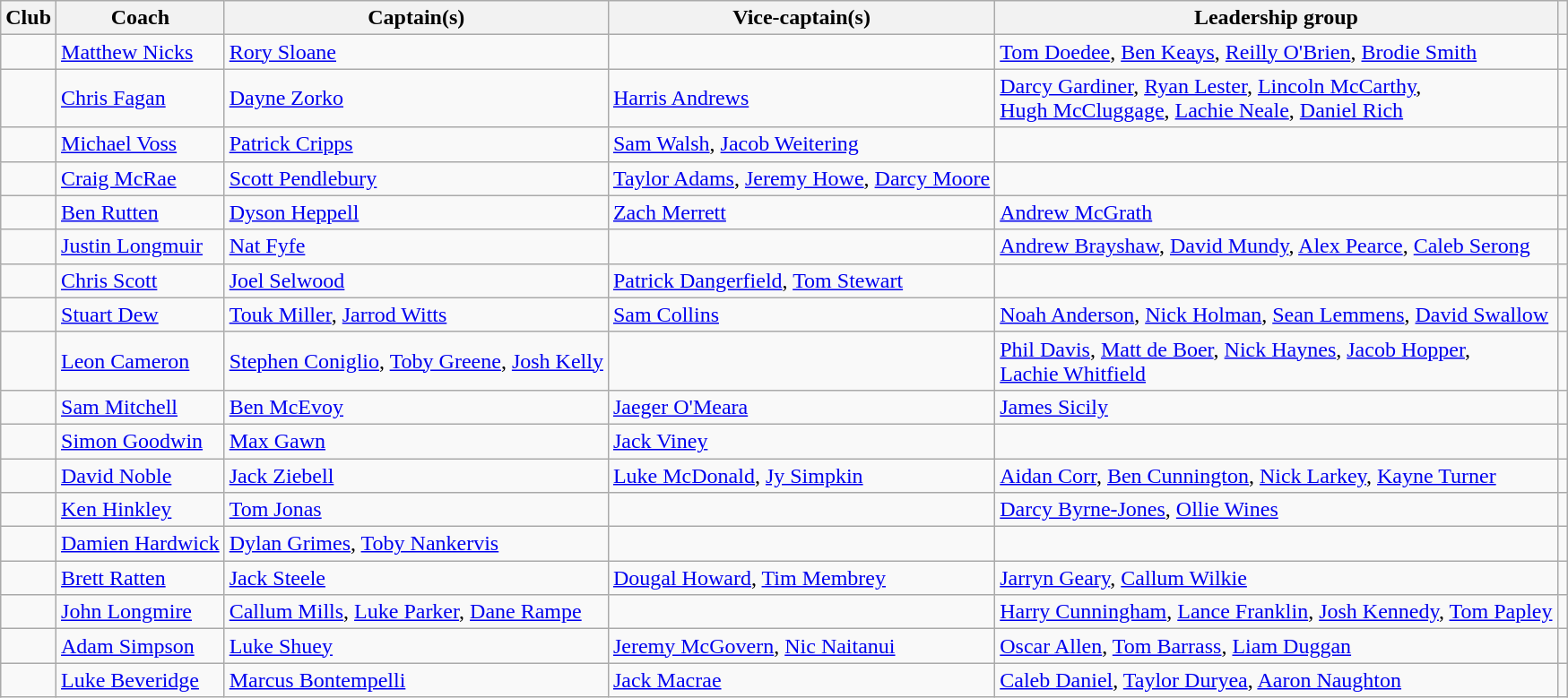<table class=wikitable>
<tr>
<th>Club</th>
<th>Coach</th>
<th>Captain(s)</th>
<th>Vice-captain(s)</th>
<th>Leadership group</th>
<th></th>
</tr>
<tr>
<td></td>
<td><a href='#'>Matthew Nicks</a></td>
<td><a href='#'>Rory Sloane</a></td>
<td></td>
<td><a href='#'>Tom Doedee</a>, <a href='#'>Ben Keays</a>, <a href='#'>Reilly O'Brien</a>, <a href='#'>Brodie Smith</a></td>
<td align=center></td>
</tr>
<tr>
<td></td>
<td><a href='#'>Chris Fagan</a></td>
<td><a href='#'>Dayne Zorko</a></td>
<td><a href='#'>Harris Andrews</a></td>
<td><a href='#'>Darcy Gardiner</a>, <a href='#'>Ryan Lester</a>, <a href='#'>Lincoln McCarthy</a>,<br><a href='#'>Hugh McCluggage</a>, <a href='#'>Lachie Neale</a>, <a href='#'>Daniel Rich</a></td>
<td align=center></td>
</tr>
<tr>
<td></td>
<td><a href='#'>Michael Voss</a></td>
<td><a href='#'>Patrick Cripps</a></td>
<td><a href='#'>Sam Walsh</a>, <a href='#'>Jacob Weitering</a></td>
<td></td>
<td align=center></td>
</tr>
<tr>
<td></td>
<td><a href='#'>Craig McRae</a></td>
<td><a href='#'>Scott Pendlebury</a></td>
<td><a href='#'>Taylor Adams</a>, <a href='#'>Jeremy Howe</a>, <a href='#'>Darcy Moore</a></td>
<td></td>
<td align=center></td>
</tr>
<tr>
<td></td>
<td><a href='#'>Ben Rutten</a></td>
<td><a href='#'>Dyson Heppell</a></td>
<td><a href='#'>Zach Merrett</a></td>
<td><a href='#'>Andrew McGrath</a></td>
<td align=center></td>
</tr>
<tr>
<td></td>
<td><a href='#'>Justin Longmuir</a></td>
<td><a href='#'>Nat Fyfe</a></td>
<td></td>
<td><a href='#'>Andrew Brayshaw</a>, <a href='#'>David Mundy</a>, <a href='#'>Alex Pearce</a>, <a href='#'>Caleb Serong</a></td>
<td align=center></td>
</tr>
<tr>
<td></td>
<td><a href='#'>Chris Scott</a></td>
<td><a href='#'>Joel Selwood</a></td>
<td><a href='#'>Patrick Dangerfield</a>, <a href='#'>Tom Stewart</a></td>
<td></td>
<td align=center></td>
</tr>
<tr>
<td></td>
<td><a href='#'>Stuart Dew</a></td>
<td><a href='#'>Touk Miller</a>, <a href='#'>Jarrod Witts</a></td>
<td><a href='#'>Sam Collins</a></td>
<td><a href='#'>Noah Anderson</a>, <a href='#'>Nick Holman</a>, <a href='#'>Sean Lemmens</a>, <a href='#'>David Swallow</a></td>
<td align=center></td>
</tr>
<tr>
<td></td>
<td><a href='#'>Leon Cameron</a></td>
<td><a href='#'>Stephen Coniglio</a>, <a href='#'>Toby Greene</a>, <a href='#'>Josh Kelly</a></td>
<td></td>
<td><a href='#'>Phil Davis</a>, <a href='#'>Matt de Boer</a>, <a href='#'>Nick Haynes</a>, <a href='#'>Jacob Hopper</a>,<br><a href='#'>Lachie Whitfield</a></td>
<td align=center></td>
</tr>
<tr>
<td></td>
<td><a href='#'>Sam Mitchell</a></td>
<td><a href='#'>Ben McEvoy</a></td>
<td><a href='#'>Jaeger O'Meara</a></td>
<td><a href='#'>James Sicily</a></td>
<td align=center></td>
</tr>
<tr>
<td></td>
<td><a href='#'>Simon Goodwin</a></td>
<td><a href='#'>Max Gawn</a></td>
<td><a href='#'>Jack Viney</a></td>
<td></td>
<td align=center></td>
</tr>
<tr>
<td></td>
<td><a href='#'>David Noble</a></td>
<td><a href='#'>Jack Ziebell</a></td>
<td><a href='#'>Luke McDonald</a>, <a href='#'>Jy Simpkin</a></td>
<td><a href='#'>Aidan Corr</a>, <a href='#'>Ben Cunnington</a>, <a href='#'>Nick Larkey</a>, <a href='#'>Kayne Turner</a></td>
<td align=center></td>
</tr>
<tr>
<td></td>
<td><a href='#'>Ken Hinkley</a></td>
<td><a href='#'>Tom Jonas</a></td>
<td></td>
<td><a href='#'>Darcy Byrne-Jones</a>, <a href='#'>Ollie Wines</a></td>
<td align=center></td>
</tr>
<tr>
<td></td>
<td><a href='#'>Damien Hardwick</a></td>
<td><a href='#'>Dylan Grimes</a>, <a href='#'>Toby Nankervis</a></td>
<td></td>
<td></td>
<td align=center></td>
</tr>
<tr>
<td></td>
<td><a href='#'>Brett Ratten</a></td>
<td><a href='#'>Jack Steele</a></td>
<td><a href='#'>Dougal Howard</a>, <a href='#'>Tim Membrey</a></td>
<td><a href='#'>Jarryn Geary</a>, <a href='#'>Callum Wilkie</a></td>
<td align=center></td>
</tr>
<tr>
<td></td>
<td><a href='#'>John Longmire</a></td>
<td><a href='#'>Callum Mills</a>, <a href='#'>Luke Parker</a>, <a href='#'>Dane Rampe</a></td>
<td></td>
<td><a href='#'>Harry Cunningham</a>, <a href='#'>Lance Franklin</a>, <a href='#'>Josh Kennedy</a>, <a href='#'>Tom Papley</a></td>
<td align=center></td>
</tr>
<tr>
<td></td>
<td><a href='#'>Adam Simpson</a></td>
<td><a href='#'>Luke Shuey</a></td>
<td><a href='#'>Jeremy McGovern</a>, <a href='#'>Nic Naitanui</a></td>
<td><a href='#'>Oscar Allen</a>, <a href='#'>Tom Barrass</a>, <a href='#'>Liam Duggan</a></td>
<td align=center></td>
</tr>
<tr>
<td></td>
<td><a href='#'>Luke Beveridge</a></td>
<td><a href='#'>Marcus Bontempelli</a></td>
<td><a href='#'>Jack Macrae</a></td>
<td><a href='#'>Caleb Daniel</a>, <a href='#'>Taylor Duryea</a>, <a href='#'>Aaron Naughton</a></td>
<td align=center></td>
</tr>
</table>
